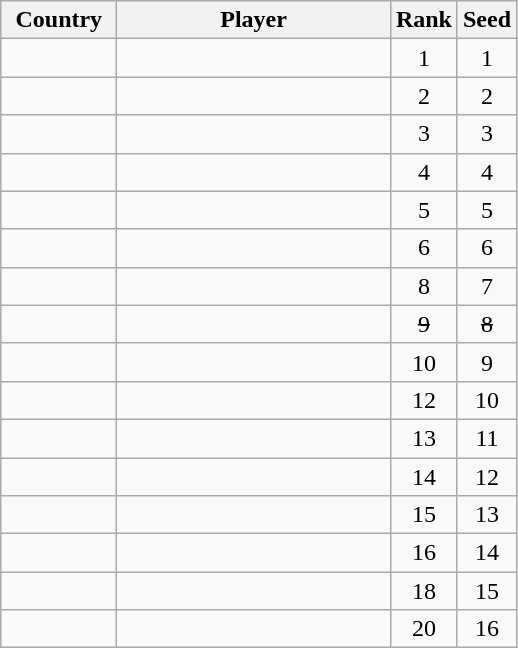<table class="sortable wikitable" border="1">
<tr>
<th width="70">Country</th>
<th width="175">Player</th>
<th>Rank</th>
<th>Seed</th>
</tr>
<tr>
<td></td>
<td></td>
<td align="center">1</td>
<td align="center">1</td>
</tr>
<tr>
<td></td>
<td></td>
<td align="center">2</td>
<td align="center">2</td>
</tr>
<tr>
<td></td>
<td></td>
<td align="center">3</td>
<td align="center">3</td>
</tr>
<tr>
<td></td>
<td></td>
<td align="center">4</td>
<td align="center">4</td>
</tr>
<tr>
<td></td>
<td></td>
<td align="center">5</td>
<td align="center">5</td>
</tr>
<tr>
<td></td>
<td></td>
<td align="center">6</td>
<td align="center">6</td>
</tr>
<tr>
<td></td>
<td></td>
<td align="center">8</td>
<td align="center">7</td>
</tr>
<tr>
<td><s></s></td>
<td><s></s></td>
<td align="center"><s>9</s></td>
<td align="center"><s>8</s></td>
</tr>
<tr>
<td></td>
<td></td>
<td align="center">10</td>
<td align="center">9</td>
</tr>
<tr>
<td></td>
<td></td>
<td align="center">12</td>
<td align="center">10</td>
</tr>
<tr>
<td></td>
<td></td>
<td align="center">13</td>
<td align="center">11</td>
</tr>
<tr>
<td></td>
<td></td>
<td align="center">14</td>
<td align="center">12</td>
</tr>
<tr>
<td></td>
<td></td>
<td align="center">15</td>
<td align="center">13</td>
</tr>
<tr>
<td></td>
<td></td>
<td align="center">16</td>
<td align="center">14</td>
</tr>
<tr>
<td></td>
<td></td>
<td align="center">18</td>
<td align="center">15</td>
</tr>
<tr>
<td></td>
<td></td>
<td align="center">20</td>
<td align="center">16<br></td>
</tr>
</table>
